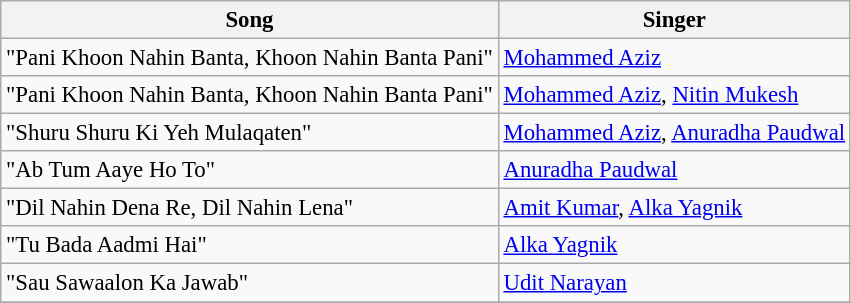<table class="wikitable" style="font-size:95%;">
<tr>
<th>Song</th>
<th>Singer</th>
</tr>
<tr>
<td>"Pani Khoon Nahin Banta, Khoon Nahin Banta Pani"</td>
<td><a href='#'>Mohammed Aziz</a></td>
</tr>
<tr>
<td>"Pani Khoon Nahin Banta, Khoon Nahin Banta Pani"</td>
<td><a href='#'>Mohammed Aziz</a>, <a href='#'>Nitin Mukesh</a></td>
</tr>
<tr>
<td>"Shuru Shuru Ki Yeh Mulaqaten"</td>
<td><a href='#'>Mohammed Aziz</a>, <a href='#'>Anuradha Paudwal</a></td>
</tr>
<tr>
<td>"Ab Tum Aaye Ho To"</td>
<td><a href='#'>Anuradha Paudwal</a></td>
</tr>
<tr>
<td>"Dil Nahin Dena Re, Dil Nahin Lena"</td>
<td><a href='#'>Amit Kumar</a>, <a href='#'>Alka Yagnik</a></td>
</tr>
<tr>
<td>"Tu Bada Aadmi Hai"</td>
<td><a href='#'>Alka Yagnik</a></td>
</tr>
<tr>
<td>"Sau Sawaalon Ka Jawab"</td>
<td><a href='#'>Udit Narayan</a></td>
</tr>
<tr>
</tr>
</table>
